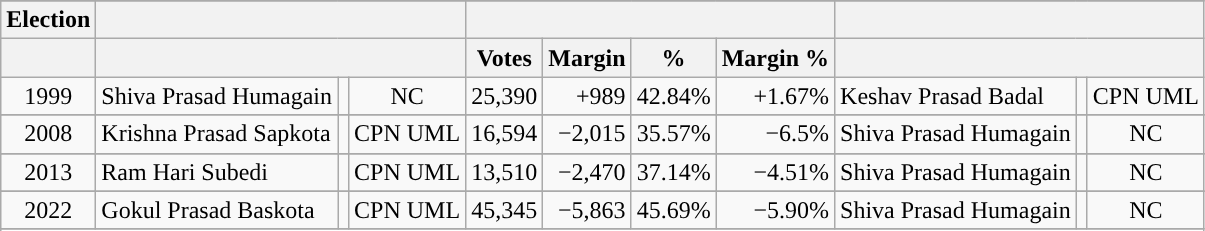<table class="sortable wikitable" style="text-align:right;">
<tr>
</tr>
<tr valign=bottom>
<th>Election</th>
<th colspan=3></th>
<th colspan="4"></th>
<th colspan=3></th>
</tr>
<tr>
<th></th>
<th colspan=3></th>
<th data-sort-type="number">Votes</th>
<th data-sort-type="number">Margin</th>
<th data-sort-type="number">%</th>
<th data-sort-type="number">Margin %</th>
<th colspan=3></th>
</tr>
<tr>
<td style="text-align:center;">1999</td>
<td style="text-align:left;">Shiva Prasad Humagain</td>
<td style="background-color:"></td>
<td style="text-align:center;">NC</td>
<td>25,390</td>
<td>+989</td>
<td>42.84%</td>
<td>+1.67%</td>
<td style="text-align:left;">Keshav Prasad Badal</td>
<td style="background-color:"></td>
<td style="text-align:center;">CPN UML</td>
</tr>
<tr>
</tr>
<tr>
<td style="text-align:center;">2008</td>
<td style="text-align:left;">Krishna Prasad Sapkota</td>
<td style="background-color:"></td>
<td style="text-align:center;">CPN UML</td>
<td>16,594</td>
<td>−2,015</td>
<td>35.57%</td>
<td>−6.5%</td>
<td style="text-align:left;">Shiva Prasad Humagain</td>
<td style="background-color:"></td>
<td style="text-align:center;">NC</td>
</tr>
<tr>
</tr>
<tr>
<td style="text-align:center;">2013</td>
<td style="text-align:left;">Ram Hari Subedi</td>
<td style="background-color:"></td>
<td style="text-align:center;">CPN UML</td>
<td>13,510</td>
<td>−2,470</td>
<td>37.14%</td>
<td>−4.51%</td>
<td style="text-align:left;">Shiva Prasad Humagain</td>
<td style="background-color:"></td>
<td style="text-align:center;">NC</td>
</tr>
<tr>
</tr>
<tr>
<td style="text-align:center;">2022</td>
<td style="text-align:left;">Gokul Prasad Baskota</td>
<td style="background-color:"></td>
<td style="text-align:center;">CPN UML</td>
<td>45,345</td>
<td>−5,863</td>
<td>45.69%</td>
<td>−5.90%</td>
<td style="text-align:left;">Shiva Prasad Humagain</td>
<td style="background-color:"></td>
<td style="text-align:center;">NC</td>
</tr>
<tr>
</tr>
<tr>
</tr>
<tr>
</tr>
</table>
